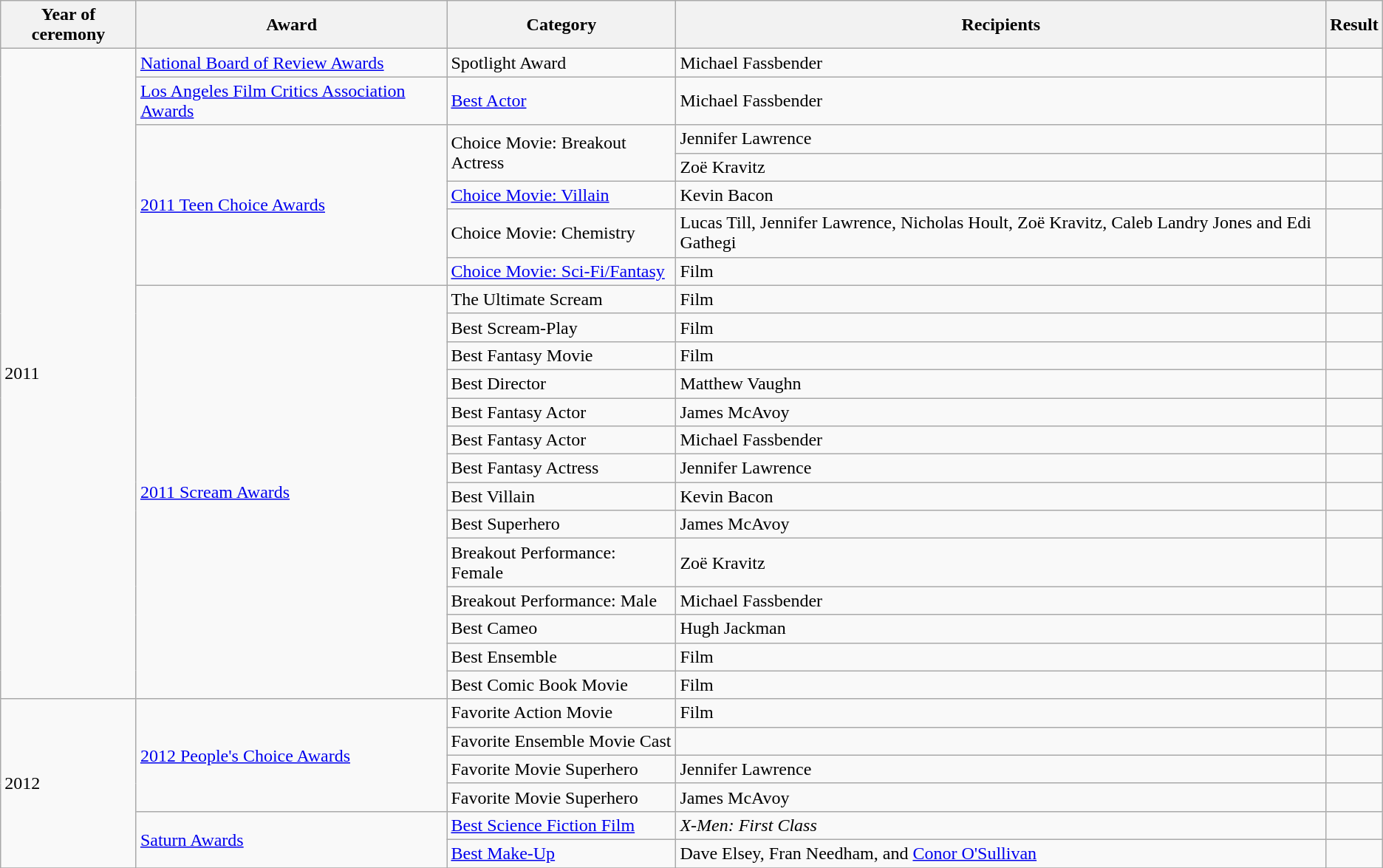<table class="wikitable sortable">
<tr>
<th>Year of ceremony</th>
<th>Award</th>
<th>Category</th>
<th>Recipients</th>
<th>Result</th>
</tr>
<tr>
<td rowspan="21">2011</td>
<td><a href='#'>National Board of Review Awards</a></td>
<td>Spotlight Award</td>
<td>Michael Fassbender </td>
<td></td>
</tr>
<tr>
<td><a href='#'>Los Angeles Film Critics Association Awards</a></td>
<td><a href='#'>Best Actor</a></td>
<td>Michael Fassbender </td>
<td></td>
</tr>
<tr>
<td rowspan="5"><a href='#'>2011 Teen Choice Awards</a></td>
<td rowspan="2">Choice Movie: Breakout Actress</td>
<td>Jennifer Lawrence</td>
<td></td>
</tr>
<tr>
<td>Zoë Kravitz</td>
<td></td>
</tr>
<tr>
<td><a href='#'>Choice Movie: Villain</a></td>
<td>Kevin Bacon</td>
<td></td>
</tr>
<tr>
<td>Choice Movie: Chemistry</td>
<td>Lucas Till, Jennifer Lawrence, Nicholas Hoult, Zoë Kravitz, Caleb Landry Jones and Edi Gathegi</td>
<td></td>
</tr>
<tr>
<td><a href='#'>Choice Movie: Sci-Fi/Fantasy</a></td>
<td>Film</td>
<td></td>
</tr>
<tr>
<td rowspan="14"><a href='#'>2011 Scream Awards</a></td>
<td>The Ultimate Scream</td>
<td>Film</td>
<td></td>
</tr>
<tr>
<td>Best Scream-Play</td>
<td>Film</td>
<td></td>
</tr>
<tr>
<td>Best Fantasy Movie</td>
<td>Film</td>
<td></td>
</tr>
<tr>
<td>Best Director</td>
<td>Matthew Vaughn</td>
<td></td>
</tr>
<tr>
<td>Best Fantasy Actor</td>
<td>James McAvoy</td>
<td></td>
</tr>
<tr>
<td>Best Fantasy Actor</td>
<td>Michael Fassbender</td>
<td></td>
</tr>
<tr>
<td>Best Fantasy Actress</td>
<td>Jennifer Lawrence</td>
<td></td>
</tr>
<tr>
<td>Best Villain</td>
<td>Kevin Bacon</td>
<td></td>
</tr>
<tr>
<td>Best Superhero</td>
<td>James McAvoy</td>
<td></td>
</tr>
<tr>
<td>Breakout Performance: Female</td>
<td>Zoë Kravitz</td>
<td></td>
</tr>
<tr>
<td>Breakout Performance: Male</td>
<td>Michael Fassbender</td>
<td></td>
</tr>
<tr>
<td>Best Cameo</td>
<td>Hugh Jackman</td>
<td></td>
</tr>
<tr>
<td>Best Ensemble</td>
<td>Film</td>
<td></td>
</tr>
<tr>
<td>Best Comic Book Movie</td>
<td>Film</td>
<td></td>
</tr>
<tr>
<td rowspan="6">2012</td>
<td rowspan="4"><a href='#'>2012 People's Choice Awards</a></td>
<td>Favorite Action Movie</td>
<td>Film</td>
<td></td>
</tr>
<tr>
<td>Favorite Ensemble Movie Cast</td>
<td></td>
<td></td>
</tr>
<tr>
<td>Favorite Movie Superhero</td>
<td>Jennifer Lawrence</td>
<td></td>
</tr>
<tr>
<td>Favorite Movie Superhero</td>
<td>James McAvoy</td>
<td></td>
</tr>
<tr>
<td rowspan="2"><a href='#'>Saturn Awards</a></td>
<td><a href='#'>Best Science Fiction Film</a></td>
<td><em>X-Men: First Class</em></td>
<td></td>
</tr>
<tr>
<td><a href='#'>Best Make-Up</a></td>
<td>Dave Elsey, Fran Needham, and <a href='#'>Conor O'Sullivan</a></td>
<td></td>
</tr>
<tr>
</tr>
</table>
